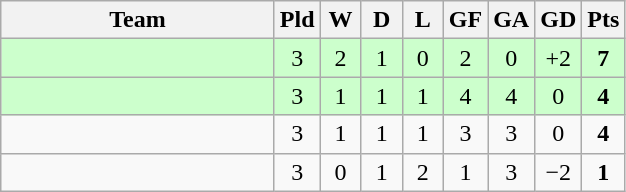<table class="wikitable" style="text-align:center">
<tr>
<th width="175">Team</th>
<th width="20">Pld</th>
<th width="20">W</th>
<th width="20">D</th>
<th width="20">L</th>
<th width="20">GF</th>
<th width="20">GA</th>
<th width="20">GD</th>
<th width="20">Pts</th>
</tr>
<tr bgcolor="#ccffcc">
<td align=left></td>
<td>3</td>
<td>2</td>
<td>1</td>
<td>0</td>
<td>2</td>
<td>0</td>
<td>+2</td>
<td><strong>7</strong></td>
</tr>
<tr bgcolor="#ccffcc">
<td align=left></td>
<td>3</td>
<td>1</td>
<td>1</td>
<td>1</td>
<td>4</td>
<td>4</td>
<td>0</td>
<td><strong>4</strong></td>
</tr>
<tr>
<td align=left></td>
<td>3</td>
<td>1</td>
<td>1</td>
<td>1</td>
<td>3</td>
<td>3</td>
<td>0</td>
<td><strong>4</strong></td>
</tr>
<tr>
<td align=left></td>
<td>3</td>
<td>0</td>
<td>1</td>
<td>2</td>
<td>1</td>
<td>3</td>
<td>−2</td>
<td><strong>1</strong></td>
</tr>
</table>
